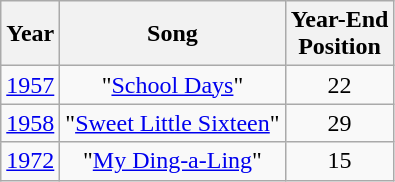<table class="wikitable plainrowheaders" style="text-align:center;" border="1">
<tr>
<th>Year</th>
<th>Song</th>
<th>Year-End<br>Position</th>
</tr>
<tr>
<td scope="row"><a href='#'>1957</a></td>
<td>"<a href='#'>School Days</a>"</td>
<td>22</td>
</tr>
<tr>
<td scope="row"><a href='#'>1958</a></td>
<td>"<a href='#'>Sweet Little Sixteen</a>"</td>
<td>29</td>
</tr>
<tr>
<td scope="row"><a href='#'>1972</a></td>
<td>"<a href='#'>My Ding-a-Ling</a>"</td>
<td>15</td>
</tr>
</table>
